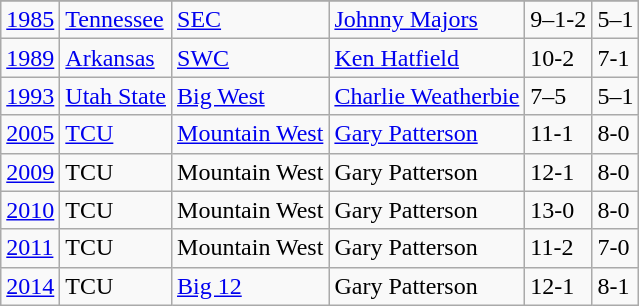<table class="wikitable">
<tr>
</tr>
<tr>
<td><a href='#'>1985</a></td>
<td><a href='#'>Tennessee</a></td>
<td><a href='#'>SEC</a></td>
<td><a href='#'>Johnny Majors</a></td>
<td>9–1-2</td>
<td>5–1</td>
</tr>
<tr>
<td><a href='#'>1989</a></td>
<td><a href='#'>Arkansas</a></td>
<td><a href='#'>SWC</a></td>
<td><a href='#'>Ken Hatfield</a></td>
<td>10-2</td>
<td>7-1</td>
</tr>
<tr>
<td><a href='#'>1993</a></td>
<td><a href='#'>Utah State</a></td>
<td><a href='#'>Big West</a></td>
<td><a href='#'>Charlie Weatherbie</a></td>
<td>7–5</td>
<td>5–1</td>
</tr>
<tr>
<td><a href='#'>2005</a></td>
<td><a href='#'>TCU</a></td>
<td><a href='#'>Mountain West</a></td>
<td><a href='#'>Gary Patterson</a></td>
<td>11-1</td>
<td>8-0</td>
</tr>
<tr>
<td><a href='#'>2009</a></td>
<td>TCU</td>
<td>Mountain West</td>
<td>Gary Patterson</td>
<td>12-1</td>
<td>8-0</td>
</tr>
<tr>
<td><a href='#'>2010</a></td>
<td>TCU</td>
<td>Mountain West</td>
<td>Gary Patterson</td>
<td>13-0</td>
<td>8-0</td>
</tr>
<tr>
<td><a href='#'>2011</a></td>
<td>TCU</td>
<td>Mountain West</td>
<td>Gary Patterson</td>
<td>11-2</td>
<td>7-0</td>
</tr>
<tr>
<td><a href='#'>2014</a></td>
<td>TCU</td>
<td><a href='#'>Big 12</a></td>
<td>Gary Patterson</td>
<td>12-1</td>
<td>8-1</td>
</tr>
</table>
